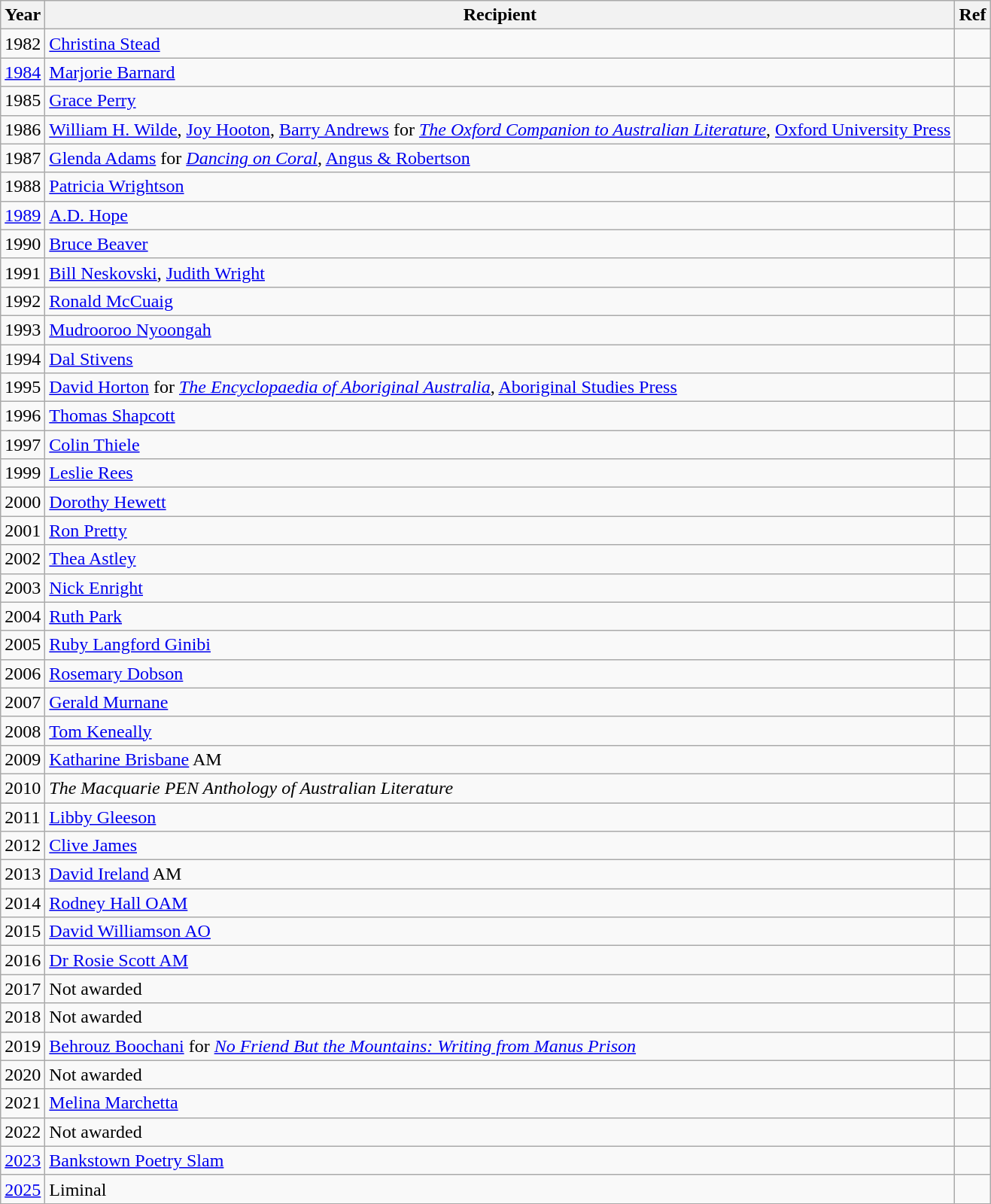<table class="wikitable">
<tr>
<th>Year</th>
<th>Recipient</th>
<th>Ref</th>
</tr>
<tr>
<td>1982</td>
<td><a href='#'>Christina Stead</a></td>
<td></td>
</tr>
<tr>
<td><a href='#'>1984</a></td>
<td><a href='#'>Marjorie Barnard</a></td>
<td></td>
</tr>
<tr>
<td>1985</td>
<td><a href='#'>Grace Perry</a></td>
<td></td>
</tr>
<tr>
<td>1986</td>
<td><a href='#'>William H. Wilde</a>, <a href='#'>Joy Hooton</a>, <a href='#'>Barry Andrews</a> for <em><a href='#'>The Oxford Companion to Australian Literature</a></em>, <a href='#'>Oxford University Press</a></td>
<td></td>
</tr>
<tr>
<td>1987</td>
<td><a href='#'>Glenda Adams</a> for <em><a href='#'>Dancing on Coral</a></em>, <a href='#'>Angus & Robertson</a></td>
<td></td>
</tr>
<tr>
<td>1988</td>
<td><a href='#'>Patricia Wrightson</a></td>
<td></td>
</tr>
<tr>
<td><a href='#'>1989</a></td>
<td><a href='#'>A.D. Hope</a></td>
<td></td>
</tr>
<tr>
<td>1990</td>
<td><a href='#'>Bruce Beaver</a></td>
<td></td>
</tr>
<tr>
<td>1991</td>
<td><a href='#'>Bill Neskovski</a>, <a href='#'>Judith Wright</a></td>
<td></td>
</tr>
<tr>
<td>1992</td>
<td><a href='#'>Ronald McCuaig</a></td>
<td></td>
</tr>
<tr>
<td>1993</td>
<td><a href='#'>Mudrooroo Nyoongah</a></td>
<td></td>
</tr>
<tr>
<td>1994</td>
<td><a href='#'>Dal Stivens</a></td>
<td></td>
</tr>
<tr>
<td>1995</td>
<td><a href='#'>David Horton</a> for <em><a href='#'>The Encyclopaedia of Aboriginal Australia</a></em>, <a href='#'>Aboriginal Studies Press</a></td>
<td></td>
</tr>
<tr>
<td>1996</td>
<td><a href='#'>Thomas Shapcott</a></td>
<td></td>
</tr>
<tr>
<td>1997</td>
<td><a href='#'>Colin Thiele</a></td>
<td></td>
</tr>
<tr>
<td>1999</td>
<td><a href='#'>Leslie Rees</a></td>
<td></td>
</tr>
<tr>
<td>2000</td>
<td><a href='#'>Dorothy Hewett</a></td>
<td></td>
</tr>
<tr>
<td>2001</td>
<td><a href='#'>Ron Pretty</a></td>
<td></td>
</tr>
<tr>
<td>2002</td>
<td><a href='#'>Thea Astley</a></td>
<td></td>
</tr>
<tr>
<td>2003</td>
<td><a href='#'>Nick Enright</a></td>
<td></td>
</tr>
<tr>
<td>2004</td>
<td><a href='#'>Ruth Park</a></td>
<td></td>
</tr>
<tr>
<td>2005</td>
<td><a href='#'>Ruby Langford Ginibi</a></td>
<td></td>
</tr>
<tr>
<td>2006</td>
<td><a href='#'>Rosemary Dobson</a></td>
<td></td>
</tr>
<tr>
<td>2007</td>
<td><a href='#'>Gerald Murnane</a></td>
<td></td>
</tr>
<tr>
<td>2008</td>
<td><a href='#'>Tom Keneally</a></td>
<td></td>
</tr>
<tr>
<td>2009</td>
<td><a href='#'>Katharine Brisbane</a> AM</td>
<td></td>
</tr>
<tr>
<td>2010</td>
<td><em>The Macquarie PEN Anthology of Australian Literature</em></td>
<td></td>
</tr>
<tr>
<td>2011</td>
<td><a href='#'>Libby Gleeson</a></td>
<td></td>
</tr>
<tr>
<td>2012</td>
<td><a href='#'>Clive James</a></td>
<td></td>
</tr>
<tr>
<td>2013</td>
<td><a href='#'>David Ireland</a> AM</td>
<td></td>
</tr>
<tr>
<td>2014</td>
<td><a href='#'>Rodney Hall OAM</a></td>
<td></td>
</tr>
<tr>
<td>2015</td>
<td><a href='#'>David Williamson AO</a></td>
<td></td>
</tr>
<tr>
<td>2016</td>
<td><a href='#'>Dr Rosie Scott AM</a></td>
<td></td>
</tr>
<tr>
<td>2017</td>
<td>Not awarded</td>
<td></td>
</tr>
<tr>
<td>2018</td>
<td>Not awarded</td>
<td></td>
</tr>
<tr>
<td>2019</td>
<td><a href='#'>Behrouz Boochani</a> for <em><a href='#'>No Friend But the Mountains: Writing from Manus Prison</a></em></td>
<td></td>
</tr>
<tr>
<td>2020</td>
<td>Not awarded</td>
<td></td>
</tr>
<tr>
<td>2021</td>
<td><a href='#'>Melina Marchetta</a></td>
<td></td>
</tr>
<tr>
<td>2022</td>
<td>Not awarded</td>
<td></td>
</tr>
<tr>
<td><a href='#'>2023</a></td>
<td><a href='#'>Bankstown Poetry Slam</a></td>
<td></td>
</tr>
<tr>
<td><a href='#'>2025</a></td>
<td>Liminal</td>
<td></td>
</tr>
</table>
